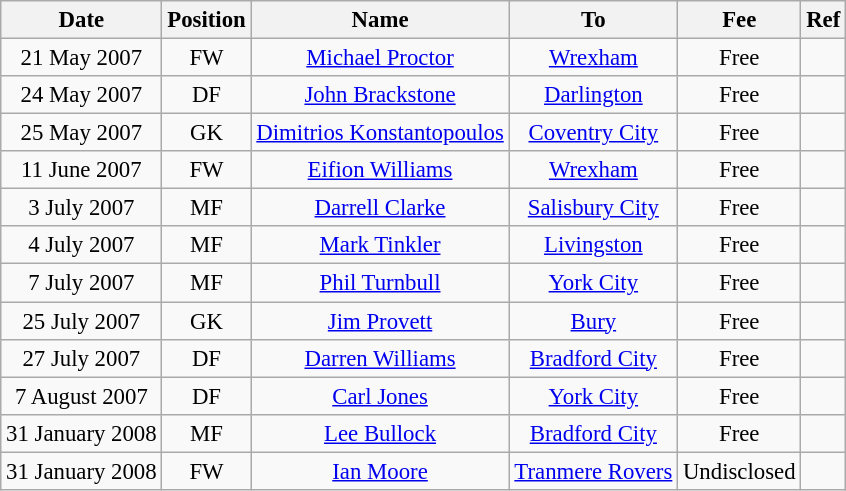<table class="wikitable" style="font-size: 95%; text-align: center;">
<tr>
<th>Date</th>
<th>Position</th>
<th>Name</th>
<th>To</th>
<th>Fee</th>
<th>Ref</th>
</tr>
<tr>
<td>21 May 2007</td>
<td>FW</td>
<td><a href='#'>Michael Proctor</a></td>
<td><a href='#'>Wrexham</a></td>
<td>Free</td>
<td></td>
</tr>
<tr>
<td>24 May 2007</td>
<td>DF</td>
<td><a href='#'>John Brackstone</a></td>
<td><a href='#'>Darlington</a></td>
<td>Free</td>
<td></td>
</tr>
<tr>
<td>25 May 2007</td>
<td>GK</td>
<td><a href='#'>Dimitrios Konstantopoulos</a></td>
<td><a href='#'>Coventry City</a></td>
<td>Free</td>
<td></td>
</tr>
<tr>
<td>11 June 2007</td>
<td>FW</td>
<td><a href='#'>Eifion Williams</a></td>
<td><a href='#'>Wrexham</a></td>
<td>Free</td>
<td></td>
</tr>
<tr>
<td>3 July 2007</td>
<td>MF</td>
<td><a href='#'>Darrell Clarke</a></td>
<td><a href='#'>Salisbury City</a></td>
<td>Free</td>
<td></td>
</tr>
<tr>
<td>4 July 2007</td>
<td>MF</td>
<td><a href='#'>Mark Tinkler</a></td>
<td><a href='#'>Livingston</a></td>
<td>Free</td>
<td></td>
</tr>
<tr>
<td>7 July 2007</td>
<td>MF</td>
<td><a href='#'>Phil Turnbull</a></td>
<td><a href='#'>York City</a></td>
<td>Free</td>
<td></td>
</tr>
<tr>
<td>25 July 2007</td>
<td>GK</td>
<td><a href='#'>Jim Provett</a></td>
<td><a href='#'>Bury</a></td>
<td>Free</td>
<td></td>
</tr>
<tr>
<td>27 July 2007</td>
<td>DF</td>
<td><a href='#'>Darren Williams</a></td>
<td><a href='#'>Bradford City</a></td>
<td>Free</td>
<td></td>
</tr>
<tr>
<td>7 August 2007</td>
<td>DF</td>
<td><a href='#'>Carl Jones</a></td>
<td><a href='#'>York City</a></td>
<td>Free</td>
<td></td>
</tr>
<tr>
<td>31 January 2008</td>
<td>MF</td>
<td><a href='#'>Lee Bullock</a></td>
<td><a href='#'>Bradford City</a></td>
<td>Free</td>
<td></td>
</tr>
<tr>
<td>31 January 2008</td>
<td>FW</td>
<td><a href='#'>Ian Moore</a></td>
<td><a href='#'>Tranmere Rovers</a></td>
<td>Undisclosed</td>
<td></td>
</tr>
</table>
